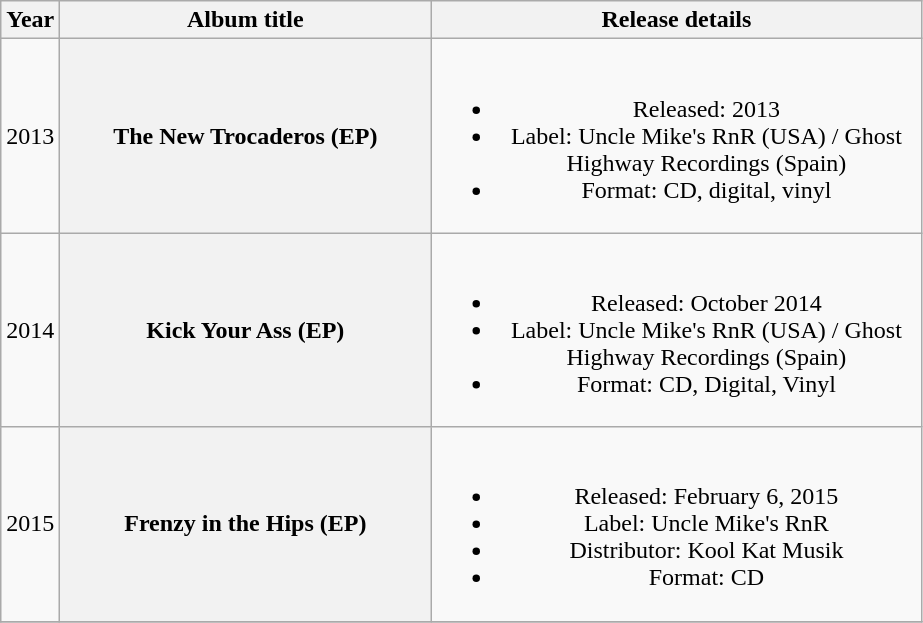<table class="wikitable plainrowheaders" style="text-align:center;">
<tr>
<th>Year</th>
<th scope="col" rowspan="1" style="width:15em;">Album title</th>
<th scope="col" rowspan="1" style="width:20em;">Release details</th>
</tr>
<tr>
<td>2013</td>
<th>The New Trocaderos (EP)</th>
<td><br><ul><li>Released: 2013</li><li>Label: Uncle Mike's RnR (USA) / Ghost Highway Recordings (Spain)</li><li>Format: CD, digital, vinyl</li></ul></td>
</tr>
<tr>
<td>2014</td>
<th>Kick Your Ass (EP)</th>
<td><br><ul><li>Released: October 2014</li><li>Label: Uncle Mike's RnR (USA) / Ghost Highway Recordings (Spain)</li><li>Format: CD, Digital, Vinyl</li></ul></td>
</tr>
<tr>
<td>2015</td>
<th>Frenzy in the Hips (EP)</th>
<td><br><ul><li>Released: February 6, 2015</li><li>Label: Uncle Mike's RnR</li><li>Distributor: Kool Kat Musik</li><li>Format: CD</li></ul></td>
</tr>
<tr>
</tr>
</table>
